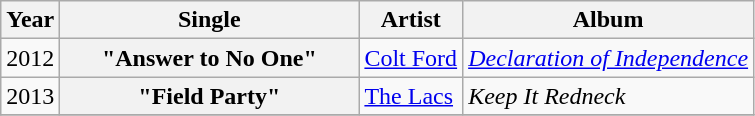<table class="wikitable plainrowheaders">
<tr>
<th>Year</th>
<th style="width:12em;">Single</th>
<th>Artist</th>
<th>Album</th>
</tr>
<tr>
<td>2012</td>
<th scope="row">"Answer to No One"</th>
<td><a href='#'>Colt Ford</a></td>
<td><em><a href='#'>Declaration of Independence</a></em></td>
</tr>
<tr>
<td>2013</td>
<th scope="row">"Field Party"</th>
<td><a href='#'>The Lacs</a></td>
<td><em>Keep It Redneck</em></td>
</tr>
<tr>
</tr>
</table>
